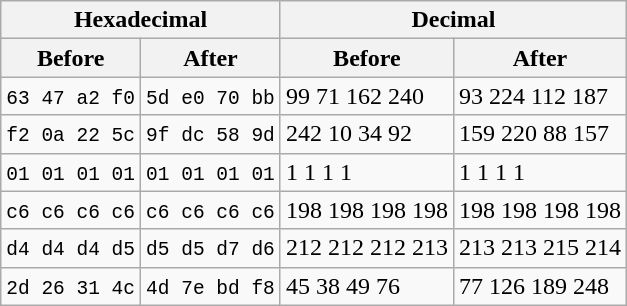<table class="wikitable">
<tr>
<th colspan=2>Hexadecimal</th>
<th colspan=2>Decimal</th>
</tr>
<tr>
<th>Before</th>
<th>After</th>
<th>Before</th>
<th>After</th>
</tr>
<tr>
<td><code>63 47 a2 f0</code></td>
<td><code>5d e0 70 bb</code></td>
<td>99 71 162 240</td>
<td>93 224 112 187</td>
</tr>
<tr>
<td><code>f2 0a 22 5c</code></td>
<td><code>9f dc 58 9d</code></td>
<td>242 10 34 92</td>
<td>159 220 88 157</td>
</tr>
<tr>
<td><code>01 01 01 01</code></td>
<td><code>01 01 01 01</code></td>
<td>1 1 1 1</td>
<td>1 1 1 1</td>
</tr>
<tr>
<td><code>c6 c6 c6 c6</code></td>
<td><code>c6 c6 c6 c6</code></td>
<td>198 198 198 198</td>
<td>198 198 198 198</td>
</tr>
<tr>
<td><code>d4 d4 d4 d5</code></td>
<td><code>d5 d5 d7 d6</code></td>
<td>212 212 212 213</td>
<td>213 213 215 214</td>
</tr>
<tr>
<td><code>2d 26 31 4c</code></td>
<td><code>4d 7e bd f8</code></td>
<td>45 38 49 76</td>
<td>77 126 189 248</td>
</tr>
</table>
